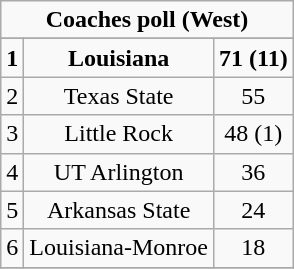<table class="wikitable">
<tr align="center">
<td align="center" Colspan="3"><strong>Coaches poll (West)</strong></td>
</tr>
<tr align="center">
</tr>
<tr align="center">
<td><strong>1</strong></td>
<td><strong>Louisiana</strong></td>
<td><strong>71 (11)</strong></td>
</tr>
<tr align="center">
<td>2</td>
<td>Texas State</td>
<td>55</td>
</tr>
<tr align="center">
<td>3</td>
<td>Little Rock</td>
<td>48 (1)</td>
</tr>
<tr align="center">
<td>4</td>
<td>UT Arlington</td>
<td>36</td>
</tr>
<tr align="center">
<td>5</td>
<td>Arkansas State</td>
<td>24</td>
</tr>
<tr align="center">
<td>6</td>
<td>Louisiana-Monroe</td>
<td>18</td>
</tr>
<tr align="center">
</tr>
</table>
